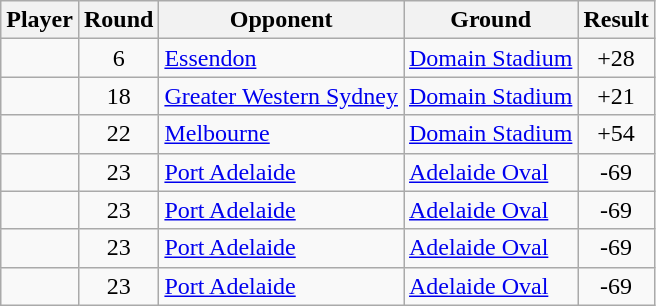<table class="wikitable sortable">
<tr>
<th>Player</th>
<th>Round</th>
<th>Opponent</th>
<th>Ground</th>
<th>Result</th>
</tr>
<tr>
<td></td>
<td align="center">6</td>
<td><a href='#'>Essendon</a></td>
<td><a href='#'>Domain Stadium</a></td>
<td align="center">+28</td>
</tr>
<tr>
<td></td>
<td align="center">18</td>
<td><a href='#'>Greater Western Sydney</a></td>
<td><a href='#'>Domain Stadium</a></td>
<td align="center">+21</td>
</tr>
<tr>
<td></td>
<td align="center">22</td>
<td><a href='#'>Melbourne</a></td>
<td><a href='#'>Domain Stadium</a></td>
<td align="center">+54</td>
</tr>
<tr>
<td></td>
<td align="center">23</td>
<td><a href='#'>Port Adelaide</a></td>
<td><a href='#'>Adelaide Oval</a></td>
<td align="center">-69</td>
</tr>
<tr>
<td></td>
<td align="center">23</td>
<td><a href='#'>Port Adelaide</a></td>
<td><a href='#'>Adelaide Oval</a></td>
<td align="center">-69</td>
</tr>
<tr>
<td></td>
<td align="center">23</td>
<td><a href='#'>Port Adelaide</a></td>
<td><a href='#'>Adelaide Oval</a></td>
<td align="center">-69</td>
</tr>
<tr>
<td></td>
<td align="center">23</td>
<td><a href='#'>Port Adelaide</a></td>
<td><a href='#'>Adelaide Oval</a></td>
<td align="center">-69</td>
</tr>
</table>
